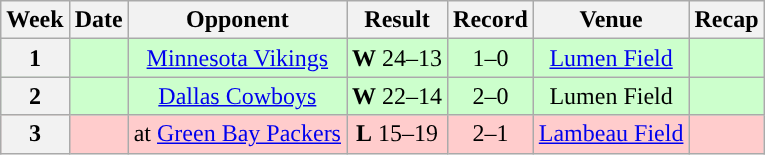<table class="wikitable" style="text-align:center">
<tr>
<th>Week</th>
<th>Date</th>
<th>Opponent</th>
<th>Result</th>
<th>Record</th>
<th>Venue</th>
<th>Recap</th>
</tr>
<tr style="background:#cfc">
<th>1</th>
<td></td>
<td><a href='#'>Minnesota Vikings</a></td>
<td><strong>W</strong> 24–13</td>
<td>1–0</td>
<td><a href='#'>Lumen Field</a></td>
<td></td>
</tr>
<tr style="background:#cfc">
<th>2</th>
<td></td>
<td><a href='#'>Dallas Cowboys</a></td>
<td><strong>W</strong> 22–14</td>
<td>2–0</td>
<td>Lumen Field</td>
<td></td>
</tr>
<tr style="background:#fcc">
<th>3</th>
<td></td>
<td>at <a href='#'>Green Bay Packers</a></td>
<td><strong>L</strong> 15–19</td>
<td>2–1</td>
<td><a href='#'>Lambeau Field</a></td>
<td></td>
</tr>
</table>
